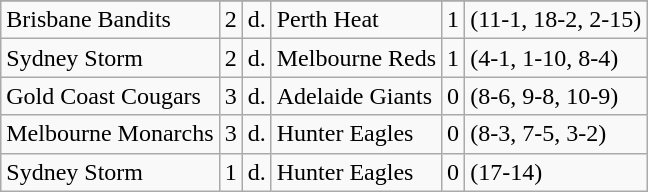<table class="wikitable">
<tr>
</tr>
<tr>
<td>Brisbane Bandits</td>
<td>2</td>
<td>d.</td>
<td>Perth Heat</td>
<td>1</td>
<td>(11-1, 18-2, 2-15)</td>
</tr>
<tr>
<td>Sydney Storm</td>
<td>2</td>
<td>d.</td>
<td>Melbourne Reds</td>
<td>1</td>
<td>(4-1, 1-10, 8-4)</td>
</tr>
<tr>
<td>Gold Coast Cougars</td>
<td>3</td>
<td>d.</td>
<td>Adelaide Giants</td>
<td>0</td>
<td>(8-6, 9-8, 10-9)</td>
</tr>
<tr>
<td>Melbourne Monarchs</td>
<td>3</td>
<td>d.</td>
<td>Hunter Eagles</td>
<td>0</td>
<td>(8-3, 7-5, 3-2)</td>
</tr>
<tr>
<td>Sydney Storm</td>
<td>1</td>
<td>d.</td>
<td>Hunter Eagles</td>
<td>0</td>
<td>(17-14)</td>
</tr>
</table>
